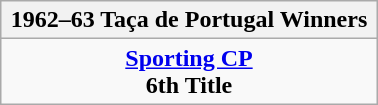<table class="wikitable" style="text-align: center; margin: 0 auto; width: 20%">
<tr>
<th>1962–63 Taça de Portugal Winners</th>
</tr>
<tr>
<td><strong><a href='#'>Sporting CP</a></strong><br><strong>6th Title</strong></td>
</tr>
</table>
